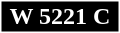<table style="border: 1px solid white; color:white; margin-left: auto; margin-right: auto;" cellspacing="0" cellpadding="0" width="80px">
<tr>
<td align="center" height="20" style="background:#000000;"><span><strong>W 5221 C</strong></span></td>
</tr>
</table>
